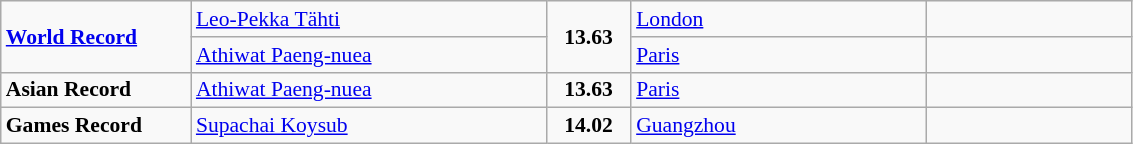<table class="nowrap wikitable" style="font-size:90%">
<tr>
<td rowspan="2" width="120"><strong><a href='#'>World Record</a></strong></td>
<td width="230"> <a href='#'>Leo-Pekka Tähti</a></td>
<td align="center" rowspan="2" width="50"><strong>13.63</strong></td>
<td width="190"> <a href='#'>London</a></td>
<td align="right" width="130"></td>
</tr>
<tr>
<td> <a href='#'>Athiwat Paeng-nuea</a></td>
<td> <a href='#'>Paris</a></td>
<td align="right"></td>
</tr>
<tr>
<td><strong>Asian Record</strong></td>
<td> <a href='#'>Athiwat Paeng-nuea</a></td>
<td align="center"><strong>13.63</strong></td>
<td> <a href='#'>Paris</a></td>
<td align="right"></td>
</tr>
<tr>
<td><strong>Games Record</strong></td>
<td> <a href='#'>Supachai Koysub</a></td>
<td align="center"><strong>14.02</strong></td>
<td> <a href='#'>Guangzhou</a></td>
<td align="right"></td>
</tr>
</table>
